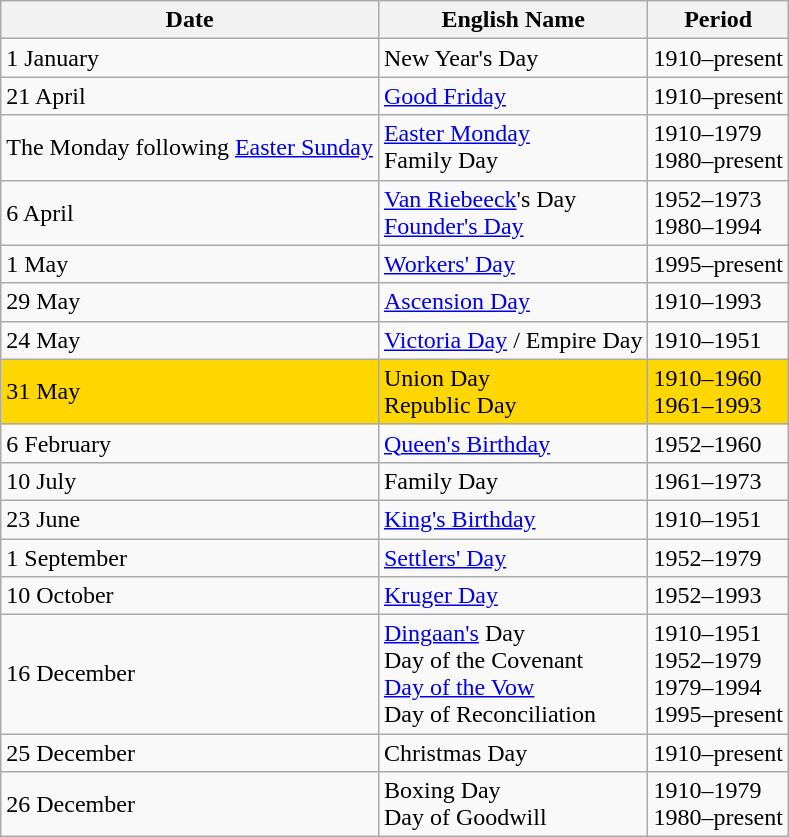<table class="wikitable">
<tr>
<th>Date</th>
<th>English Name</th>
<th>Period</th>
</tr>
<tr>
<td>1 January</td>
<td>New Year's Day</td>
<td>1910–present</td>
</tr>
<tr>
<td>21 April</td>
<td><a href='#'>Good Friday</a></td>
<td>1910–present</td>
</tr>
<tr>
<td>The Monday following <a href='#'>Easter Sunday</a></td>
<td><a href='#'>Easter Monday</a><br>Family Day</td>
<td>1910–1979<br>1980–present</td>
</tr>
<tr>
<td>6 April</td>
<td><a href='#'>Van Riebeeck</a>'s Day<br><a href='#'>Founder's Day</a></td>
<td>1952–1973<br>1980–1994</td>
</tr>
<tr>
<td>1 May</td>
<td><a href='#'>Workers' Day</a></td>
<td>1995–present</td>
</tr>
<tr>
<td>29 May</td>
<td><a href='#'>Ascension Day</a></td>
<td>1910–1993</td>
</tr>
<tr>
<td>24 May</td>
<td><a href='#'>Victoria Day</a> / Empire Day</td>
<td>1910–1951</td>
</tr>
<tr bgcolor=gold>
<td>31 May</td>
<td>Union Day<br>Republic Day</td>
<td>1910–1960<br>1961–1993</td>
</tr>
<tr>
<td>6 February</td>
<td><a href='#'>Queen's Birthday</a></td>
<td>1952–1960</td>
</tr>
<tr>
<td>10 July</td>
<td>Family Day</td>
<td>1961–1973</td>
</tr>
<tr>
<td>23 June</td>
<td><a href='#'>King's Birthday</a></td>
<td>1910–1951</td>
</tr>
<tr>
<td>1 September</td>
<td><a href='#'>Settlers' Day</a></td>
<td>1952–1979</td>
</tr>
<tr>
<td>10 October</td>
<td><a href='#'>Kruger Day</a></td>
<td>1952–1993</td>
</tr>
<tr>
<td>16 December</td>
<td><a href='#'>Dingaan's</a> Day<br>Day of the Covenant<br><a href='#'>Day of the Vow</a><br>Day of Reconciliation</td>
<td>1910–1951<br>1952–1979<br>1979–1994<br>1995–present</td>
</tr>
<tr>
<td>25 December</td>
<td>Christmas Day</td>
<td>1910–present</td>
</tr>
<tr>
<td>26 December</td>
<td>Boxing Day<br>Day of Goodwill</td>
<td>1910–1979<br>1980–present</td>
</tr>
</table>
